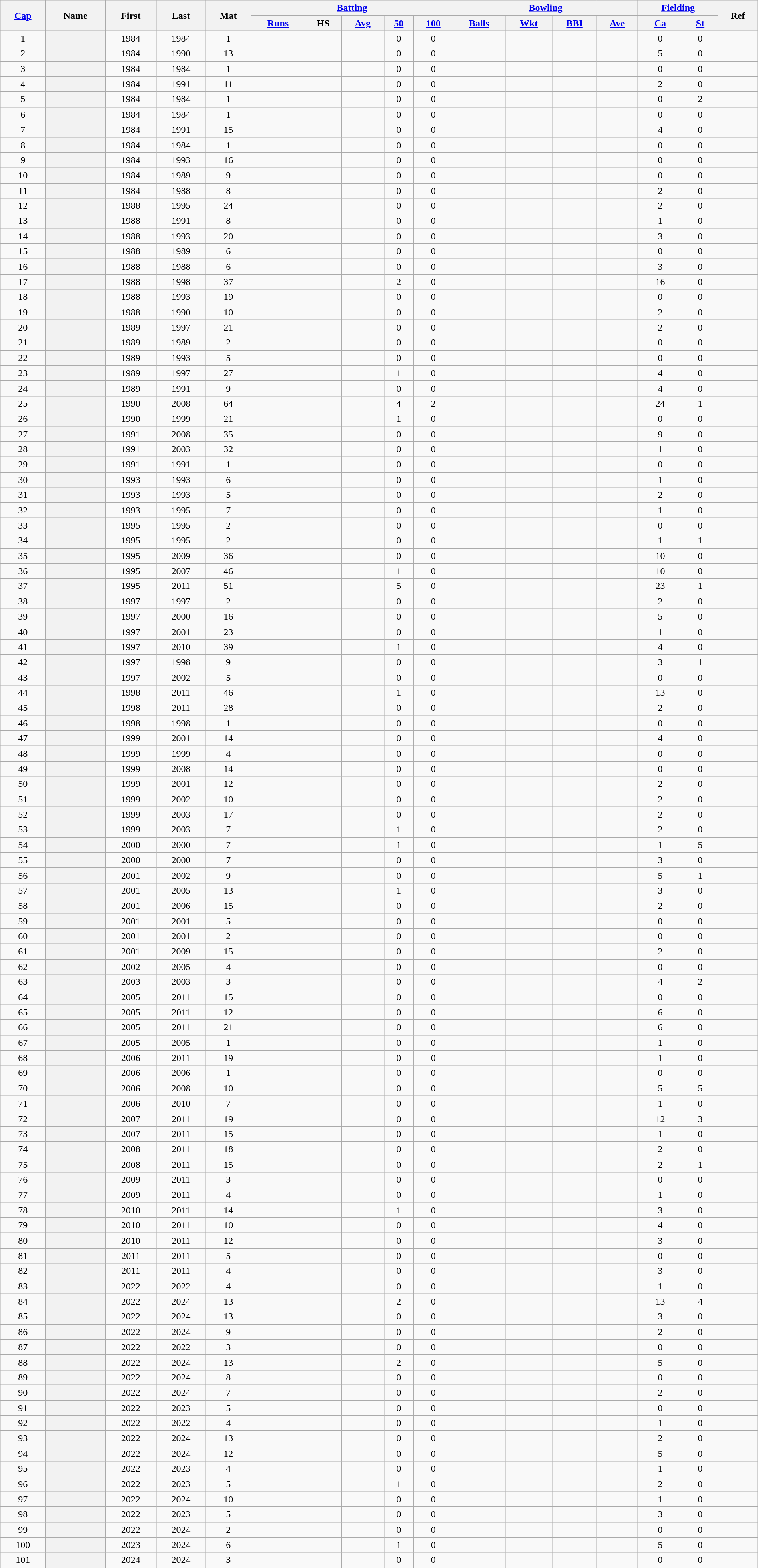<table class="wikitable sortable plainrowheaders" width="100%">
<tr row>
<th scope="col" rowspan=2><a href='#'>Cap</a></th>
<th scope="col" rowspan=2>Name</th>
<th scope="col" rowspan=2>First</th>
<th scope="col" rowspan=2>Last</th>
<th scope="col" rowspan=2>Mat</th>
<th scope="col" colspan=5 class="unsortable"><a href='#'>Batting</a></th>
<th scope="col" colspan=4 class="unsortable"><a href='#'>Bowling</a></th>
<th scope="col" colspan=2 class="unsortable"><a href='#'>Fielding</a></th>
<th scope="col" rowspan=2>Ref</th>
</tr>
<tr align="center">
<th scope="col"><a href='#'>Runs</a></th>
<th scope="col" data-sort-type/"number">HS</th>
<th scope="col"><a href='#'>Avg</a></th>
<th scope="col"><a href='#'>50</a></th>
<th scope="col"><a href='#'>100</a></th>
<th scope="col"><a href='#'>Balls</a></th>
<th scope="col" data-sort-type/"number"><a href='#'>Wkt</a></th>
<th scope="col"><a href='#'>BBI</a></th>
<th scope="col"><a href='#'>Ave</a></th>
<th scope="col"><a href='#'>Ca</a></th>
<th scope="col"><a href='#'>St</a></th>
</tr>
<tr align="center">
<td>1</td>
<th scope="row"! scope="row"! scope="row"! scope="row"></th>
<td>1984</td>
<td>1984</td>
<td>1</td>
<td></td>
<td></td>
<td></td>
<td>0</td>
<td>0</td>
<td></td>
<td></td>
<td></td>
<td></td>
<td>0</td>
<td>0</td>
<td></td>
</tr>
<tr align="center">
<td>2</td>
<th scope="row"! scope="row"! scope="row"! scope="row"></th>
<td>1984</td>
<td>1990</td>
<td>13</td>
<td></td>
<td></td>
<td></td>
<td>0</td>
<td>0</td>
<td></td>
<td></td>
<td></td>
<td></td>
<td>5</td>
<td>0</td>
<td></td>
</tr>
<tr align="center">
<td>3</td>
<th scope="row"! scope="row"></th>
<td>1984</td>
<td>1984</td>
<td>1</td>
<td></td>
<td></td>
<td></td>
<td>0</td>
<td>0</td>
<td></td>
<td></td>
<td></td>
<td></td>
<td>0</td>
<td>0</td>
<td></td>
</tr>
<tr align="center">
<td>4</td>
<th scope="row"! scope="row"></th>
<td>1984</td>
<td>1991</td>
<td>11</td>
<td></td>
<td></td>
<td></td>
<td>0</td>
<td>0</td>
<td></td>
<td></td>
<td></td>
<td></td>
<td>2</td>
<td>0</td>
<td></td>
</tr>
<tr align="center">
<td>5</td>
<th scope="row"! scope="row"> </th>
<td>1984</td>
<td>1984</td>
<td>1</td>
<td></td>
<td></td>
<td></td>
<td>0</td>
<td>0</td>
<td></td>
<td></td>
<td></td>
<td></td>
<td>0</td>
<td>2</td>
<td></td>
</tr>
<tr align="center">
<td>6</td>
<th scope="row"! scope="row"></th>
<td>1984</td>
<td>1984</td>
<td>1</td>
<td></td>
<td></td>
<td></td>
<td>0</td>
<td>0</td>
<td></td>
<td></td>
<td></td>
<td></td>
<td>0</td>
<td>0</td>
<td></td>
</tr>
<tr align="center">
<td>7</td>
<th scope="row"! scope="row"></th>
<td>1984</td>
<td>1991</td>
<td>15</td>
<td></td>
<td></td>
<td></td>
<td>0</td>
<td>0</td>
<td></td>
<td></td>
<td></td>
<td></td>
<td>4</td>
<td>0</td>
<td></td>
</tr>
<tr align="center">
<td>8</td>
<th scope="row"! scope="row"></th>
<td>1984</td>
<td>1984</td>
<td>1</td>
<td></td>
<td></td>
<td></td>
<td>0</td>
<td>0</td>
<td></td>
<td></td>
<td></td>
<td></td>
<td>0</td>
<td>0</td>
<td></td>
</tr>
<tr align="center">
<td>9</td>
<th scope="row"! scope="row"></th>
<td>1984</td>
<td>1993</td>
<td>16</td>
<td></td>
<td></td>
<td></td>
<td>0</td>
<td>0</td>
<td></td>
<td></td>
<td></td>
<td></td>
<td>0</td>
<td>0</td>
<td></td>
</tr>
<tr align="center">
<td>10</td>
<th scope="row"! scope="row"></th>
<td>1984</td>
<td>1989</td>
<td>9</td>
<td></td>
<td></td>
<td></td>
<td>0</td>
<td>0</td>
<td></td>
<td></td>
<td></td>
<td></td>
<td>0</td>
<td>0</td>
<td></td>
</tr>
<tr align="center">
<td>11</td>
<th scope="row"! scope="row"></th>
<td>1984</td>
<td>1988</td>
<td>8</td>
<td></td>
<td></td>
<td></td>
<td>0</td>
<td>0</td>
<td></td>
<td></td>
<td></td>
<td></td>
<td>2</td>
<td>0</td>
<td></td>
</tr>
<tr align="center">
<td>12</td>
<th scope="row"! scope="row"></th>
<td>1988</td>
<td>1995</td>
<td>24</td>
<td></td>
<td></td>
<td></td>
<td>0</td>
<td>0</td>
<td></td>
<td></td>
<td></td>
<td></td>
<td>2</td>
<td>0</td>
<td></td>
</tr>
<tr align="center">
<td>13</td>
<th scope="row"! scope="row"></th>
<td>1988</td>
<td>1991</td>
<td>8</td>
<td></td>
<td></td>
<td></td>
<td>0</td>
<td>0</td>
<td></td>
<td></td>
<td></td>
<td></td>
<td>1</td>
<td>0</td>
<td></td>
</tr>
<tr align="center">
<td>14</td>
<th scope="row"! scope="row"></th>
<td>1988</td>
<td>1993</td>
<td>20</td>
<td></td>
<td></td>
<td></td>
<td>0</td>
<td>0</td>
<td></td>
<td></td>
<td></td>
<td></td>
<td>3</td>
<td>0</td>
<td></td>
</tr>
<tr align="center">
<td>15</td>
<th scope="row"! scope="row"></th>
<td>1988</td>
<td>1989</td>
<td>6</td>
<td></td>
<td></td>
<td></td>
<td>0</td>
<td>0</td>
<td></td>
<td></td>
<td></td>
<td></td>
<td>0</td>
<td>0</td>
<td></td>
</tr>
<tr align="center">
<td>16</td>
<th scope="row"! scope="row"></th>
<td>1988</td>
<td>1988</td>
<td>6</td>
<td></td>
<td></td>
<td></td>
<td>0</td>
<td>0</td>
<td></td>
<td></td>
<td></td>
<td></td>
<td>3</td>
<td>0</td>
<td></td>
</tr>
<tr align="center">
<td>17</td>
<th scope="row"! scope="row"></th>
<td>1988</td>
<td>1998</td>
<td>37</td>
<td></td>
<td></td>
<td></td>
<td>2</td>
<td>0</td>
<td></td>
<td></td>
<td></td>
<td></td>
<td>16</td>
<td>0</td>
<td></td>
</tr>
<tr align="center">
<td>18</td>
<th scope="row"! scope="row"></th>
<td>1988</td>
<td>1993</td>
<td>19</td>
<td></td>
<td></td>
<td></td>
<td>0</td>
<td>0</td>
<td></td>
<td></td>
<td></td>
<td></td>
<td>0</td>
<td>0</td>
<td></td>
</tr>
<tr align="center">
<td>19</td>
<th scope="row"! scope="row"></th>
<td>1988</td>
<td>1990</td>
<td>10</td>
<td></td>
<td></td>
<td></td>
<td>0</td>
<td>0</td>
<td></td>
<td></td>
<td></td>
<td></td>
<td>2</td>
<td>0</td>
<td></td>
</tr>
<tr align="center">
<td>20</td>
<th scope="row"! scope="row"></th>
<td>1989</td>
<td>1997</td>
<td>21</td>
<td></td>
<td></td>
<td></td>
<td>0</td>
<td>0</td>
<td></td>
<td></td>
<td></td>
<td></td>
<td>2</td>
<td>0</td>
<td></td>
</tr>
<tr align="center">
<td>21</td>
<th scope="row"! scope="row"></th>
<td>1989</td>
<td>1989</td>
<td>2</td>
<td></td>
<td></td>
<td></td>
<td>0</td>
<td>0</td>
<td></td>
<td></td>
<td></td>
<td></td>
<td>0</td>
<td>0</td>
<td></td>
</tr>
<tr align="center">
<td>22</td>
<th scope="row"! scope="row"></th>
<td>1989</td>
<td>1993</td>
<td>5</td>
<td></td>
<td></td>
<td></td>
<td>0</td>
<td>0</td>
<td></td>
<td></td>
<td></td>
<td></td>
<td>0</td>
<td>0</td>
<td></td>
</tr>
<tr align="center">
<td>23</td>
<th scope="row"! scope="row"></th>
<td>1989</td>
<td>1997</td>
<td>27</td>
<td></td>
<td></td>
<td></td>
<td>1</td>
<td>0</td>
<td></td>
<td></td>
<td></td>
<td></td>
<td>4</td>
<td>0</td>
<td></td>
</tr>
<tr align="center">
<td>24</td>
<th scope="row"! scope="row"></th>
<td>1989</td>
<td>1991</td>
<td>9</td>
<td></td>
<td></td>
<td></td>
<td>0</td>
<td>0</td>
<td></td>
<td></td>
<td></td>
<td></td>
<td>4</td>
<td>0</td>
<td></td>
</tr>
<tr align="center">
<td>25</td>
<th scope="row"! scope="row"></th>
<td>1990</td>
<td>2008</td>
<td>64</td>
<td></td>
<td></td>
<td></td>
<td>4</td>
<td>2</td>
<td></td>
<td></td>
<td></td>
<td></td>
<td>24</td>
<td>1</td>
<td></td>
</tr>
<tr align="center">
<td>26</td>
<th scope="row"! scope="row"></th>
<td>1990</td>
<td>1999</td>
<td>21</td>
<td></td>
<td></td>
<td></td>
<td>1</td>
<td>0</td>
<td></td>
<td></td>
<td></td>
<td></td>
<td>0</td>
<td>0</td>
<td></td>
</tr>
<tr align="center">
<td>27</td>
<th scope="row"! scope="row"></th>
<td>1991</td>
<td>2008</td>
<td>35</td>
<td></td>
<td></td>
<td></td>
<td>0</td>
<td>0</td>
<td></td>
<td></td>
<td></td>
<td></td>
<td>9</td>
<td>0</td>
<td></td>
</tr>
<tr align="center">
<td>28</td>
<th scope="row"! scope="row"></th>
<td>1991</td>
<td>2003</td>
<td>32</td>
<td></td>
<td></td>
<td></td>
<td>0</td>
<td>0</td>
<td></td>
<td></td>
<td></td>
<td></td>
<td>1</td>
<td>0</td>
<td></td>
</tr>
<tr align="center">
<td>29</td>
<th scope="row"! scope="row"></th>
<td>1991</td>
<td>1991</td>
<td>1</td>
<td></td>
<td></td>
<td></td>
<td>0</td>
<td>0</td>
<td></td>
<td></td>
<td></td>
<td></td>
<td>0</td>
<td>0</td>
<td></td>
</tr>
<tr align="center">
<td>30</td>
<th scope="row"! scope="row"></th>
<td>1993</td>
<td>1993</td>
<td>6</td>
<td></td>
<td></td>
<td></td>
<td>0</td>
<td>0</td>
<td></td>
<td></td>
<td></td>
<td></td>
<td>1</td>
<td>0</td>
<td></td>
</tr>
<tr align="center">
<td>31</td>
<th scope="row"! scope="row"></th>
<td>1993</td>
<td>1993</td>
<td>5</td>
<td></td>
<td></td>
<td></td>
<td>0</td>
<td>0</td>
<td></td>
<td></td>
<td></td>
<td></td>
<td>2</td>
<td>0</td>
<td></td>
</tr>
<tr align="center">
<td>32</td>
<th scope="row"! scope="row"></th>
<td>1993</td>
<td>1995</td>
<td>7</td>
<td></td>
<td></td>
<td></td>
<td>0</td>
<td>0</td>
<td></td>
<td></td>
<td></td>
<td></td>
<td>1</td>
<td>0</td>
<td></td>
</tr>
<tr align="center">
<td>33</td>
<th scope="row"! scope="row"></th>
<td>1995</td>
<td>1995</td>
<td>2</td>
<td></td>
<td></td>
<td></td>
<td>0</td>
<td>0</td>
<td></td>
<td></td>
<td></td>
<td></td>
<td>0</td>
<td>0</td>
<td></td>
</tr>
<tr align="center">
<td>34</td>
<th scope="row"! scope="row"> </th>
<td>1995</td>
<td>1995</td>
<td>2</td>
<td></td>
<td></td>
<td></td>
<td>0</td>
<td>0</td>
<td></td>
<td></td>
<td></td>
<td></td>
<td>1</td>
<td>1</td>
<td></td>
</tr>
<tr align="center">
<td>35</td>
<th scope="row"! scope="row"></th>
<td>1995</td>
<td>2009</td>
<td>36</td>
<td></td>
<td></td>
<td></td>
<td>0</td>
<td>0</td>
<td></td>
<td></td>
<td></td>
<td></td>
<td>10</td>
<td>0</td>
<td></td>
</tr>
<tr align="center">
<td>36</td>
<th scope="row"! scope="row"></th>
<td>1995</td>
<td>2007</td>
<td>46</td>
<td></td>
<td></td>
<td></td>
<td>1</td>
<td>0</td>
<td></td>
<td></td>
<td></td>
<td></td>
<td>10</td>
<td>0</td>
<td></td>
</tr>
<tr align="center">
<td>37</td>
<th scope="row"! scope="row"></th>
<td>1995</td>
<td>2011</td>
<td>51</td>
<td></td>
<td></td>
<td></td>
<td>5</td>
<td>0</td>
<td></td>
<td></td>
<td></td>
<td></td>
<td>23</td>
<td>1</td>
<td></td>
</tr>
<tr align="center">
<td>38</td>
<th scope="row"! scope="row"></th>
<td>1997</td>
<td>1997</td>
<td>2</td>
<td></td>
<td></td>
<td></td>
<td>0</td>
<td>0</td>
<td></td>
<td></td>
<td></td>
<td></td>
<td>2</td>
<td>0</td>
<td></td>
</tr>
<tr align="center">
<td>39</td>
<th scope="row"! scope="row"></th>
<td>1997</td>
<td>2000</td>
<td>16</td>
<td></td>
<td></td>
<td></td>
<td>0</td>
<td>0</td>
<td></td>
<td></td>
<td></td>
<td></td>
<td>5</td>
<td>0</td>
<td></td>
</tr>
<tr align="center">
<td>40</td>
<th scope="row"! scope="row"></th>
<td>1997</td>
<td>2001</td>
<td>23</td>
<td></td>
<td></td>
<td></td>
<td>0</td>
<td>0</td>
<td></td>
<td></td>
<td></td>
<td></td>
<td>1</td>
<td>0</td>
<td></td>
</tr>
<tr align="center">
<td>41</td>
<th scope="row"! scope="row"></th>
<td>1997</td>
<td>2010</td>
<td>39</td>
<td></td>
<td></td>
<td></td>
<td>1</td>
<td>0</td>
<td></td>
<td></td>
<td></td>
<td></td>
<td>4</td>
<td>0</td>
<td></td>
</tr>
<tr align="center">
<td>42</td>
<th scope="row"! scope="row"> </th>
<td>1997</td>
<td>1998</td>
<td>9</td>
<td></td>
<td></td>
<td></td>
<td>0</td>
<td>0</td>
<td></td>
<td></td>
<td></td>
<td></td>
<td>3</td>
<td>1</td>
<td></td>
</tr>
<tr align="center">
<td>43</td>
<th scope="row"! scope="row"></th>
<td>1997</td>
<td>2002</td>
<td>5</td>
<td></td>
<td></td>
<td></td>
<td>0</td>
<td>0</td>
<td></td>
<td></td>
<td></td>
<td></td>
<td>0</td>
<td>0</td>
<td></td>
</tr>
<tr align="center">
<td>44</td>
<th scope="row"! scope="row"></th>
<td>1998</td>
<td>2011</td>
<td>46</td>
<td></td>
<td></td>
<td></td>
<td>1</td>
<td>0</td>
<td></td>
<td></td>
<td></td>
<td></td>
<td>13</td>
<td>0</td>
<td></td>
</tr>
<tr align="center">
<td>45</td>
<th scope="row"! scope="row"></th>
<td>1998</td>
<td>2011</td>
<td>28</td>
<td></td>
<td></td>
<td></td>
<td>0</td>
<td>0</td>
<td></td>
<td></td>
<td></td>
<td></td>
<td>2</td>
<td>0</td>
<td></td>
</tr>
<tr align="center">
<td>46</td>
<th scope="row"! scope="row"></th>
<td>1998</td>
<td>1998</td>
<td>1</td>
<td></td>
<td></td>
<td></td>
<td>0</td>
<td>0</td>
<td></td>
<td></td>
<td></td>
<td></td>
<td>0</td>
<td>0</td>
<td></td>
</tr>
<tr align="center">
<td>47</td>
<th scope="row"! scope="row"></th>
<td>1999</td>
<td>2001</td>
<td>14</td>
<td></td>
<td></td>
<td></td>
<td>0</td>
<td>0</td>
<td></td>
<td></td>
<td></td>
<td></td>
<td>4</td>
<td>0</td>
<td></td>
</tr>
<tr align="center">
<td>48</td>
<th scope="row"! scope="row"></th>
<td>1999</td>
<td>1999</td>
<td>4</td>
<td></td>
<td></td>
<td></td>
<td>0</td>
<td>0</td>
<td></td>
<td></td>
<td></td>
<td></td>
<td>0</td>
<td>0</td>
<td></td>
</tr>
<tr align="center">
<td>49</td>
<th scope="row"! scope="row"></th>
<td>1999</td>
<td>2008</td>
<td>14</td>
<td></td>
<td></td>
<td></td>
<td>0</td>
<td>0</td>
<td></td>
<td></td>
<td></td>
<td></td>
<td>0</td>
<td>0</td>
<td></td>
</tr>
<tr align="center">
<td>50</td>
<th scope="row"! scope="row"></th>
<td>1999</td>
<td>2001</td>
<td>12</td>
<td></td>
<td></td>
<td></td>
<td>0</td>
<td>0</td>
<td></td>
<td></td>
<td></td>
<td></td>
<td>2</td>
<td>0</td>
<td></td>
</tr>
<tr align="center">
<td>51</td>
<th scope="row"! scope="row"></th>
<td>1999</td>
<td>2002</td>
<td>10</td>
<td></td>
<td></td>
<td></td>
<td>0</td>
<td>0</td>
<td></td>
<td></td>
<td></td>
<td></td>
<td>2</td>
<td>0</td>
<td></td>
</tr>
<tr align="center">
<td>52</td>
<th scope="row"! scope="row"></th>
<td>1999</td>
<td>2003</td>
<td>17</td>
<td></td>
<td></td>
<td></td>
<td>0</td>
<td>0</td>
<td></td>
<td></td>
<td></td>
<td></td>
<td>2</td>
<td>0</td>
<td></td>
</tr>
<tr align="center">
<td>53</td>
<th scope="row"! scope="row"></th>
<td>1999</td>
<td>2003</td>
<td>7</td>
<td></td>
<td></td>
<td></td>
<td>1</td>
<td>0</td>
<td></td>
<td></td>
<td></td>
<td></td>
<td>2</td>
<td>0</td>
<td></td>
</tr>
<tr align="center">
<td>54</td>
<th scope="row"! scope="row"> </th>
<td>2000</td>
<td>2000</td>
<td>7</td>
<td></td>
<td></td>
<td></td>
<td>1</td>
<td>0</td>
<td></td>
<td></td>
<td></td>
<td></td>
<td>1</td>
<td>5</td>
<td></td>
</tr>
<tr align="center">
<td>55</td>
<th scope="row"! scope="row"></th>
<td>2000</td>
<td>2000</td>
<td>7</td>
<td></td>
<td></td>
<td></td>
<td>0</td>
<td>0</td>
<td></td>
<td></td>
<td></td>
<td></td>
<td>3</td>
<td>0</td>
<td></td>
</tr>
<tr align="center">
<td>56</td>
<th scope="row"! scope="row"> </th>
<td>2001</td>
<td>2002</td>
<td>9</td>
<td></td>
<td></td>
<td></td>
<td>0</td>
<td>0</td>
<td></td>
<td></td>
<td></td>
<td></td>
<td>5</td>
<td>1</td>
<td></td>
</tr>
<tr align="center">
<td>57</td>
<th scope="row"! scope="row"></th>
<td>2001</td>
<td>2005</td>
<td>13</td>
<td></td>
<td></td>
<td></td>
<td>1</td>
<td>0</td>
<td></td>
<td></td>
<td></td>
<td></td>
<td>3</td>
<td>0</td>
<td></td>
</tr>
<tr align="center">
<td>58</td>
<th scope="row"! scope="row"></th>
<td>2001</td>
<td>2006</td>
<td>15</td>
<td></td>
<td></td>
<td></td>
<td>0</td>
<td>0</td>
<td></td>
<td></td>
<td></td>
<td></td>
<td>2</td>
<td>0</td>
<td></td>
</tr>
<tr align="center">
<td>59</td>
<th scope="row"! scope="row"></th>
<td>2001</td>
<td>2001</td>
<td>5</td>
<td></td>
<td></td>
<td></td>
<td>0</td>
<td>0</td>
<td></td>
<td></td>
<td></td>
<td></td>
<td>0</td>
<td>0</td>
<td></td>
</tr>
<tr align="center">
<td>60</td>
<th scope="row"! scope="row"></th>
<td>2001</td>
<td>2001</td>
<td>2</td>
<td></td>
<td></td>
<td></td>
<td>0</td>
<td>0</td>
<td></td>
<td></td>
<td></td>
<td></td>
<td>0</td>
<td>0</td>
<td></td>
</tr>
<tr align="center">
<td>61</td>
<th scope="row"! scope="row"></th>
<td>2001</td>
<td>2009</td>
<td>15</td>
<td></td>
<td></td>
<td></td>
<td>0</td>
<td>0</td>
<td></td>
<td></td>
<td></td>
<td></td>
<td>2</td>
<td>0</td>
<td></td>
</tr>
<tr align="center">
<td>62</td>
<th scope="row"! scope="row"></th>
<td>2002</td>
<td>2005</td>
<td>4</td>
<td></td>
<td></td>
<td></td>
<td>0</td>
<td>0</td>
<td></td>
<td></td>
<td></td>
<td></td>
<td>0</td>
<td>0</td>
<td></td>
</tr>
<tr align="center">
<td>63</td>
<th scope="row"! scope="row"> </th>
<td>2003</td>
<td>2003</td>
<td>3</td>
<td></td>
<td></td>
<td></td>
<td>0</td>
<td>0</td>
<td></td>
<td></td>
<td></td>
<td></td>
<td>4</td>
<td>2</td>
<td></td>
</tr>
<tr align="center">
<td>64</td>
<th scope="row"! scope="row"></th>
<td>2005</td>
<td>2011</td>
<td>15</td>
<td></td>
<td></td>
<td></td>
<td>0</td>
<td>0</td>
<td></td>
<td></td>
<td></td>
<td></td>
<td>0</td>
<td>0</td>
<td></td>
</tr>
<tr align="center">
<td>65</td>
<th scope="row"! scope="row"></th>
<td>2005</td>
<td>2011</td>
<td>12</td>
<td></td>
<td></td>
<td></td>
<td>0</td>
<td>0</td>
<td></td>
<td></td>
<td></td>
<td></td>
<td>6</td>
<td>0</td>
<td></td>
</tr>
<tr align="center">
<td>66</td>
<th scope="row"! scope="row"></th>
<td>2005</td>
<td>2011</td>
<td>21</td>
<td></td>
<td></td>
<td></td>
<td>0</td>
<td>0</td>
<td></td>
<td></td>
<td></td>
<td></td>
<td>6</td>
<td>0</td>
<td></td>
</tr>
<tr align="center">
<td>67</td>
<th scope="row"! scope="row"></th>
<td>2005</td>
<td>2005</td>
<td>1</td>
<td></td>
<td></td>
<td></td>
<td>0</td>
<td>0</td>
<td></td>
<td></td>
<td></td>
<td></td>
<td>1</td>
<td>0</td>
<td></td>
</tr>
<tr align="center">
<td>68</td>
<th scope="row"! scope="row"></th>
<td>2006</td>
<td>2011</td>
<td>19</td>
<td></td>
<td></td>
<td></td>
<td>0</td>
<td>0</td>
<td></td>
<td></td>
<td></td>
<td></td>
<td>1</td>
<td>0</td>
<td></td>
</tr>
<tr align="center">
<td>69</td>
<th scope="row"! scope="row"></th>
<td>2006</td>
<td>2006</td>
<td>1</td>
<td></td>
<td></td>
<td></td>
<td>0</td>
<td>0</td>
<td></td>
<td></td>
<td></td>
<td></td>
<td>0</td>
<td>0</td>
<td></td>
</tr>
<tr align="center">
<td>70</td>
<th scope="row"! scope="row"> </th>
<td>2006</td>
<td>2008</td>
<td>10</td>
<td></td>
<td></td>
<td></td>
<td>0</td>
<td>0</td>
<td></td>
<td></td>
<td></td>
<td></td>
<td>5</td>
<td>5</td>
<td></td>
</tr>
<tr align="center">
<td>71</td>
<th scope="row"! scope="row"></th>
<td>2006</td>
<td>2010</td>
<td>7</td>
<td></td>
<td></td>
<td></td>
<td>0</td>
<td>0</td>
<td></td>
<td></td>
<td></td>
<td></td>
<td>1</td>
<td>0</td>
<td></td>
</tr>
<tr align="center">
<td>72</td>
<th scope="row"! scope="row"> </th>
<td>2007</td>
<td>2011</td>
<td>19</td>
<td></td>
<td></td>
<td></td>
<td>0</td>
<td>0</td>
<td></td>
<td></td>
<td></td>
<td></td>
<td>12</td>
<td>3</td>
<td></td>
</tr>
<tr align="center">
<td>73</td>
<th scope="row"! scope="row"></th>
<td>2007</td>
<td>2011</td>
<td>15</td>
<td></td>
<td></td>
<td></td>
<td>0</td>
<td>0</td>
<td></td>
<td></td>
<td></td>
<td></td>
<td>1</td>
<td>0</td>
<td></td>
</tr>
<tr align="center">
<td>74</td>
<th scope="row"! scope="row"></th>
<td>2008</td>
<td>2011</td>
<td>18</td>
<td></td>
<td></td>
<td></td>
<td>0</td>
<td>0</td>
<td></td>
<td></td>
<td></td>
<td></td>
<td>2</td>
<td>0</td>
<td></td>
</tr>
<tr align="center">
<td>75</td>
<th scope="row"! scope="row"> </th>
<td>2008</td>
<td>2011</td>
<td>15</td>
<td></td>
<td></td>
<td></td>
<td>0</td>
<td>0</td>
<td></td>
<td></td>
<td></td>
<td></td>
<td>2</td>
<td>1</td>
<td></td>
</tr>
<tr align="center">
<td>76</td>
<th scope="row"! scope="row"></th>
<td>2009</td>
<td>2011</td>
<td>3</td>
<td></td>
<td></td>
<td></td>
<td>0</td>
<td>0</td>
<td></td>
<td></td>
<td></td>
<td></td>
<td>0</td>
<td>0</td>
<td></td>
</tr>
<tr align="center">
<td>77</td>
<th scope="row"! scope="row"></th>
<td>2009</td>
<td>2011</td>
<td>4</td>
<td></td>
<td></td>
<td></td>
<td>0</td>
<td>0</td>
<td></td>
<td></td>
<td></td>
<td></td>
<td>1</td>
<td>0</td>
<td></td>
</tr>
<tr align="center">
<td>78</td>
<th scope="row"! scope="row"></th>
<td>2010</td>
<td>2011</td>
<td>14</td>
<td></td>
<td></td>
<td></td>
<td>1</td>
<td>0</td>
<td></td>
<td></td>
<td></td>
<td></td>
<td>3</td>
<td>0</td>
<td></td>
</tr>
<tr align="center">
<td>79</td>
<th scope="row"! scope="row"></th>
<td>2010</td>
<td>2011</td>
<td>10</td>
<td></td>
<td></td>
<td></td>
<td>0</td>
<td>0</td>
<td></td>
<td></td>
<td></td>
<td></td>
<td>4</td>
<td>0</td>
<td></td>
</tr>
<tr align="center">
<td>80</td>
<th scope="row"! scope="row"></th>
<td>2010</td>
<td>2011</td>
<td>12</td>
<td></td>
<td></td>
<td></td>
<td>0</td>
<td>0</td>
<td></td>
<td></td>
<td></td>
<td></td>
<td>3</td>
<td>0</td>
<td></td>
</tr>
<tr align="center">
<td>81</td>
<th scope="row"! scope="row"></th>
<td>2011</td>
<td>2011</td>
<td>5</td>
<td></td>
<td></td>
<td></td>
<td>0</td>
<td>0</td>
<td></td>
<td></td>
<td></td>
<td></td>
<td>0</td>
<td>0</td>
<td></td>
</tr>
<tr align="center">
<td>82</td>
<th scope="row"! scope="row"></th>
<td>2011</td>
<td>2011</td>
<td>4</td>
<td></td>
<td></td>
<td></td>
<td>0</td>
<td>0</td>
<td></td>
<td></td>
<td></td>
<td></td>
<td>3</td>
<td>0</td>
<td></td>
</tr>
<tr align="center">
<td>83</td>
<th scope="row"! scope="row"></th>
<td>2022</td>
<td>2022</td>
<td>4</td>
<td></td>
<td></td>
<td></td>
<td>0</td>
<td>0</td>
<td></td>
<td></td>
<td></td>
<td></td>
<td>1</td>
<td>0</td>
<td></td>
</tr>
<tr align="center">
<td>84</td>
<th scope="row"! scope="row"> </th>
<td>2022</td>
<td>2024</td>
<td>13</td>
<td></td>
<td></td>
<td></td>
<td>2</td>
<td>0</td>
<td></td>
<td></td>
<td></td>
<td></td>
<td>13</td>
<td>4</td>
<td></td>
</tr>
<tr align="center">
<td>85</td>
<th scope="row"! scope="row"></th>
<td>2022</td>
<td>2024</td>
<td>13</td>
<td></td>
<td></td>
<td></td>
<td>0</td>
<td>0</td>
<td></td>
<td></td>
<td></td>
<td></td>
<td>3</td>
<td>0</td>
<td></td>
</tr>
<tr align="center">
<td>86</td>
<th scope="row"! scope="row"></th>
<td>2022</td>
<td>2024</td>
<td>9</td>
<td></td>
<td></td>
<td></td>
<td>0</td>
<td>0</td>
<td></td>
<td></td>
<td></td>
<td></td>
<td>2</td>
<td>0</td>
<td></td>
</tr>
<tr align="center">
<td>87</td>
<th scope="row"! scope="row"></th>
<td>2022</td>
<td>2022</td>
<td>3</td>
<td></td>
<td></td>
<td></td>
<td>0</td>
<td>0</td>
<td></td>
<td></td>
<td></td>
<td></td>
<td>0</td>
<td>0</td>
<td></td>
</tr>
<tr align="center">
<td>88</td>
<th scope="row"! scope="row"></th>
<td>2022</td>
<td>2024</td>
<td>13</td>
<td></td>
<td></td>
<td></td>
<td>2</td>
<td>0</td>
<td></td>
<td></td>
<td></td>
<td></td>
<td>5</td>
<td>0</td>
<td></td>
</tr>
<tr align="center">
<td>89</td>
<th scope="row"! scope="row"></th>
<td>2022</td>
<td>2024</td>
<td>8</td>
<td></td>
<td></td>
<td></td>
<td>0</td>
<td>0</td>
<td></td>
<td></td>
<td></td>
<td></td>
<td>0</td>
<td>0</td>
<td></td>
</tr>
<tr align="center">
<td>90</td>
<th scope="row"! scope="row"></th>
<td>2022</td>
<td>2024</td>
<td>7</td>
<td></td>
<td></td>
<td></td>
<td>0</td>
<td>0</td>
<td></td>
<td></td>
<td></td>
<td></td>
<td>2</td>
<td>0</td>
<td></td>
</tr>
<tr align="center">
<td>91</td>
<th scope="row"! scope="row"></th>
<td>2022</td>
<td>2023</td>
<td>5</td>
<td></td>
<td></td>
<td></td>
<td>0</td>
<td>0</td>
<td></td>
<td></td>
<td></td>
<td></td>
<td>0</td>
<td>0</td>
<td></td>
</tr>
<tr align="center">
<td>92</td>
<th scope="row"! scope="row"></th>
<td>2022</td>
<td>2022</td>
<td>4</td>
<td></td>
<td></td>
<td></td>
<td>0</td>
<td>0</td>
<td></td>
<td></td>
<td></td>
<td></td>
<td>1</td>
<td>0</td>
<td></td>
</tr>
<tr align="center">
<td>93</td>
<th scope="row"! scope="row"></th>
<td>2022</td>
<td>2024</td>
<td>13</td>
<td></td>
<td></td>
<td></td>
<td>0</td>
<td>0</td>
<td></td>
<td></td>
<td></td>
<td></td>
<td>2</td>
<td>0</td>
<td></td>
</tr>
<tr align="center">
<td>94</td>
<th scope="row"! scope="row"></th>
<td>2022</td>
<td>2024</td>
<td>12</td>
<td></td>
<td></td>
<td></td>
<td>0</td>
<td>0</td>
<td></td>
<td></td>
<td></td>
<td></td>
<td>5</td>
<td>0</td>
<td></td>
</tr>
<tr align="center">
<td>95</td>
<th scope="row"! scope="row"></th>
<td>2022</td>
<td>2023</td>
<td>4</td>
<td></td>
<td></td>
<td></td>
<td>0</td>
<td>0</td>
<td></td>
<td></td>
<td></td>
<td></td>
<td>1</td>
<td>0</td>
<td></td>
</tr>
<tr align="center">
<td>96</td>
<th scope="row"! scope="row"></th>
<td>2022</td>
<td>2023</td>
<td>5</td>
<td></td>
<td></td>
<td></td>
<td>1</td>
<td>0</td>
<td></td>
<td></td>
<td></td>
<td></td>
<td>2</td>
<td>0</td>
<td></td>
</tr>
<tr align="center">
<td>97</td>
<th scope="row"! scope="row"></th>
<td>2022</td>
<td>2024</td>
<td>10</td>
<td></td>
<td></td>
<td></td>
<td>0</td>
<td>0</td>
<td></td>
<td></td>
<td></td>
<td></td>
<td>1</td>
<td>0</td>
<td></td>
</tr>
<tr align="center">
<td>98</td>
<th scope="row"! scope="row"> </th>
<td>2022</td>
<td>2023</td>
<td>5</td>
<td></td>
<td></td>
<td></td>
<td>0</td>
<td>0</td>
<td></td>
<td></td>
<td></td>
<td></td>
<td>3</td>
<td>0</td>
<td></td>
</tr>
<tr align="center">
<td>99</td>
<th scope="row"! scope="row"></th>
<td>2022</td>
<td>2024</td>
<td>2</td>
<td></td>
<td></td>
<td></td>
<td>0</td>
<td>0</td>
<td></td>
<td></td>
<td></td>
<td></td>
<td>0</td>
<td>0</td>
<td></td>
</tr>
<tr align="center">
<td>100</td>
<th scope="row"! scope="row"></th>
<td>2023</td>
<td>2024</td>
<td>6</td>
<td></td>
<td></td>
<td></td>
<td>1</td>
<td>0</td>
<td></td>
<td></td>
<td></td>
<td></td>
<td>5</td>
<td>0</td>
<td></td>
</tr>
<tr align="center">
<td>101</td>
<th scope="row"! scope="row"></th>
<td>2024</td>
<td>2024</td>
<td>3</td>
<td></td>
<td></td>
<td></td>
<td>0</td>
<td>0</td>
<td></td>
<td></td>
<td></td>
<td></td>
<td>0</td>
<td>0</td>
<td></td>
</tr>
</table>
